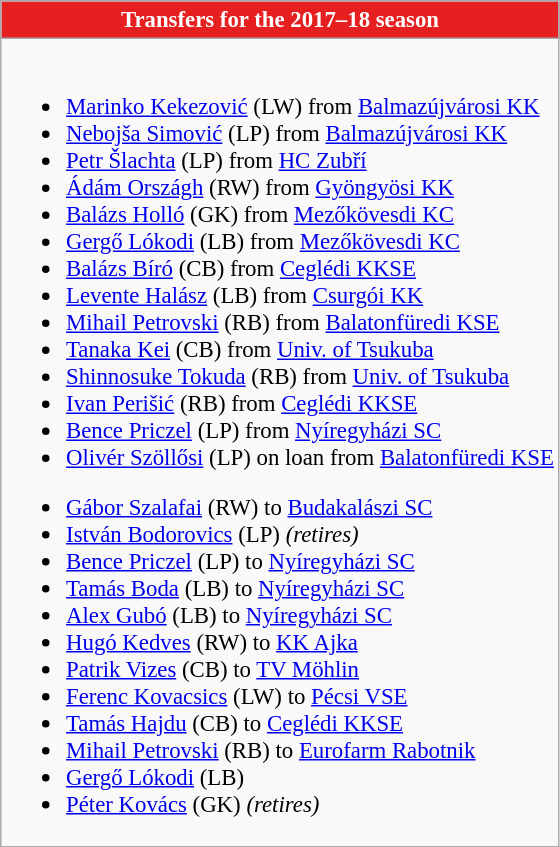<table class="wikitable collapsible collapsed" style="font-size:95%">
<tr>
<th style="color:#FFFFFF; background:#E62020"> <strong>Transfers for the 2017–18 season</strong></th>
</tr>
<tr>
<td><br>
<ul><li><a href='#'>Marinko Kekezović</a> (LW) from  <a href='#'>Balmazújvárosi KK</a></li><li> <a href='#'>Nebojša Simović</a> (LP) from  <a href='#'>Balmazújvárosi KK</a></li><li> <a href='#'>Petr Šlachta</a> (LP) from  <a href='#'>HC Zubří</a></li><li> <a href='#'>Ádám Országh</a> (RW) from  <a href='#'>Gyöngyösi KK</a></li><li> <a href='#'>Balázs Holló</a> (GK) from  <a href='#'>Mezőkövesdi KC</a></li><li> <a href='#'>Gergő Lókodi</a> (LB) from  <a href='#'>Mezőkövesdi KC</a></li><li> <a href='#'>Balázs Bíró</a> (CB) from  <a href='#'>Ceglédi KKSE</a></li><li> <a href='#'>Levente Halász</a> (LB) from  <a href='#'>Csurgói KK</a></li><li> <a href='#'>Mihail Petrovski</a> (RB) from  <a href='#'>Balatonfüredi KSE</a></li><li> <a href='#'>Tanaka Kei</a> (CB) from  <a href='#'>Univ. of Tsukuba</a></li><li> <a href='#'>Shinnosuke Tokuda</a> (RB) from  <a href='#'>Univ. of Tsukuba</a></li><li> <a href='#'>Ivan Perišić</a> (RB) from  <a href='#'>Ceglédi KKSE</a></li><li> <a href='#'>Bence Priczel</a> (LP) from  <a href='#'>Nyíregyházi SC</a></li><li> <a href='#'>Olivér Szöllősi</a> (LP) on loan from  <a href='#'>Balatonfüredi KSE</a></li></ul><ul><li> <a href='#'>Gábor Szalafai</a> (RW) to  <a href='#'>Budakalászi SC</a></li><li> <a href='#'>István Bodorovics</a> (LP) <em>(retires)</em></li><li> <a href='#'>Bence Priczel</a> (LP) to  <a href='#'>Nyíregyházi SC</a></li><li> <a href='#'>Tamás Boda</a> (LB) to  <a href='#'>Nyíregyházi SC</a></li><li> <a href='#'>Alex Gubó</a> (LB) to  <a href='#'>Nyíregyházi SC</a></li><li> <a href='#'>Hugó Kedves</a> (RW) to  <a href='#'>KK Ajka</a></li><li> <a href='#'>Patrik Vizes</a> (CB) to  <a href='#'>TV Möhlin</a></li><li> <a href='#'>Ferenc Kovacsics</a> (LW) to  <a href='#'>Pécsi VSE</a></li><li> <a href='#'>Tamás Hajdu</a> (CB) to  <a href='#'>Ceglédi KKSE</a></li><li> <a href='#'>Mihail Petrovski</a> (RB) to  <a href='#'>Eurofarm Rabotnik</a></li><li> <a href='#'>Gergő Lókodi</a> (LB)</li><li> <a href='#'>Péter Kovács</a> (GK) <em>(retires)</em></li></ul></td>
</tr>
</table>
